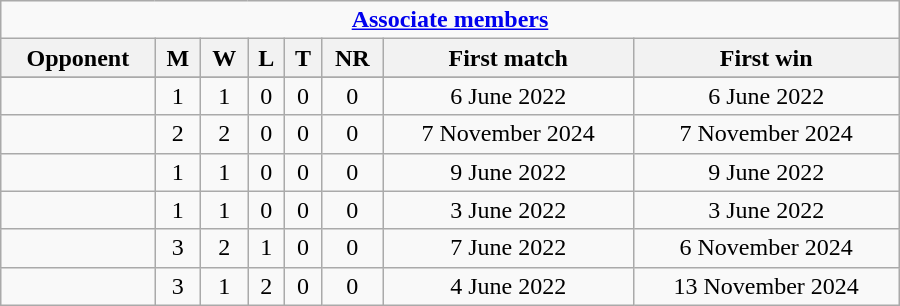<table class="wikitable" style="text-align: center; width: 600px">
<tr>
<td colspan="30" style="text-align: center;"><strong><a href='#'>Associate members</a></strong></td>
</tr>
<tr>
<th>Opponent</th>
<th>M</th>
<th>W</th>
<th>L</th>
<th>T</th>
<th>NR</th>
<th>First match</th>
<th>First win</th>
</tr>
<tr>
</tr>
<tr>
<td></td>
<td>1</td>
<td>1</td>
<td>0</td>
<td>0</td>
<td>0</td>
<td>6 June 2022</td>
<td>6 June 2022</td>
</tr>
<tr>
<td></td>
<td>2</td>
<td>2</td>
<td>0</td>
<td>0</td>
<td>0</td>
<td>7 November 2024</td>
<td>7 November 2024</td>
</tr>
<tr>
<td></td>
<td>1</td>
<td>1</td>
<td>0</td>
<td>0</td>
<td>0</td>
<td>9 June 2022</td>
<td>9 June 2022</td>
</tr>
<tr>
<td></td>
<td>1</td>
<td>1</td>
<td>0</td>
<td>0</td>
<td>0</td>
<td>3 June 2022</td>
<td>3 June 2022</td>
</tr>
<tr>
<td></td>
<td>3</td>
<td>2</td>
<td>1</td>
<td>0</td>
<td>0</td>
<td>7 June 2022</td>
<td>6 November 2024</td>
</tr>
<tr>
<td></td>
<td>3</td>
<td>1</td>
<td>2</td>
<td>0</td>
<td>0</td>
<td>4 June 2022</td>
<td>13 November 2024</td>
</tr>
</table>
